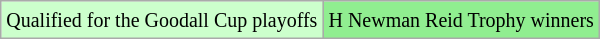<table class="wikitable">
<tr>
<td style="background:#ccffcc;"><small>Qualified for the Goodall Cup playoffs</small></td>
<td style="background:#90EE90;"><small>H Newman Reid Trophy winners</small></td>
</tr>
</table>
